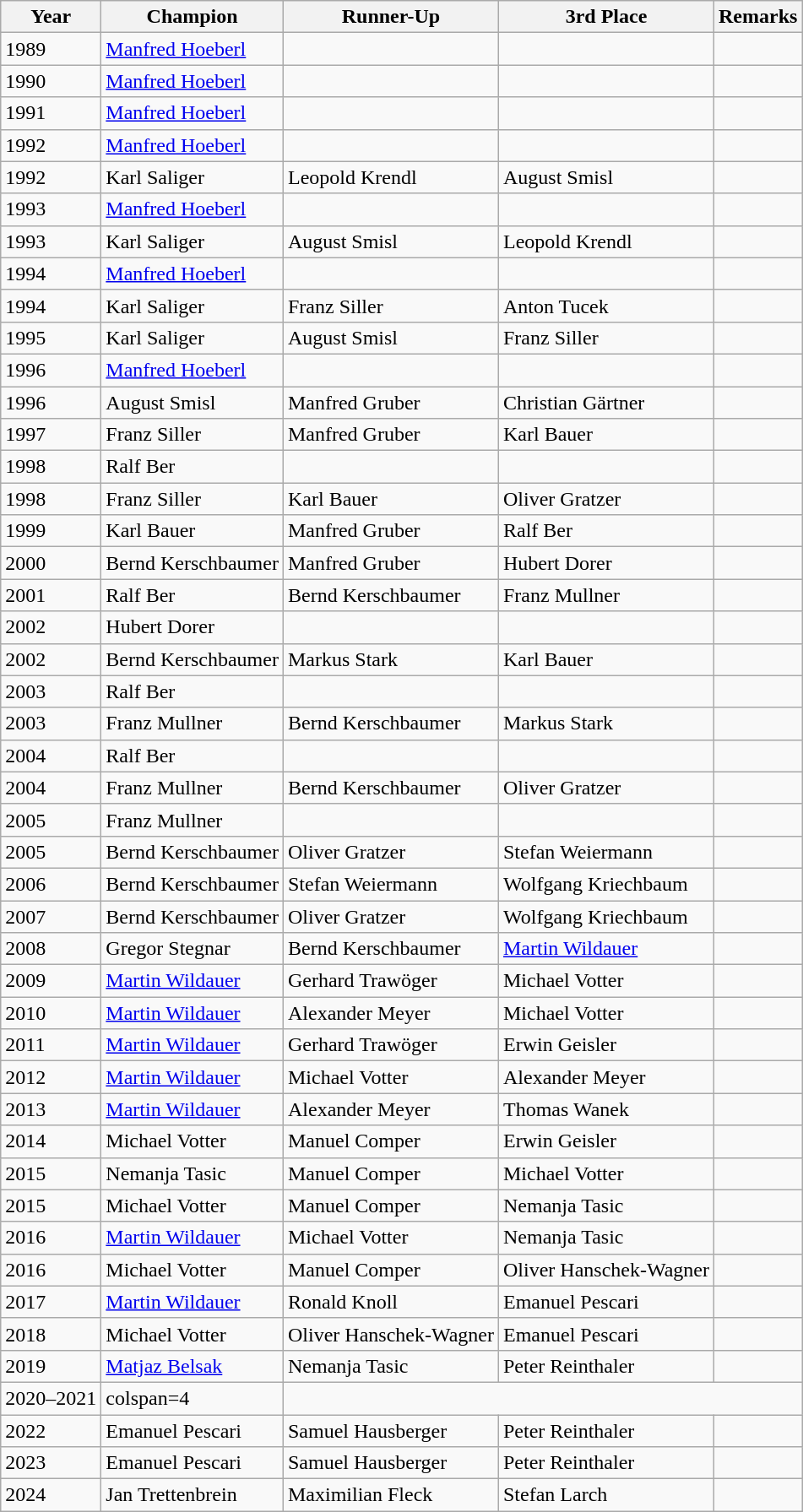<table class="wikitable sortable" style="display: inline-table">
<tr>
<th>Year</th>
<th>Champion</th>
<th>Runner-Up</th>
<th>3rd Place</th>
<th>Remarks</th>
</tr>
<tr>
<td>1989</td>
<td> <a href='#'>Manfred Hoeberl</a></td>
<td></td>
<td></td>
<td></td>
</tr>
<tr>
<td>1990</td>
<td> <a href='#'>Manfred Hoeberl</a></td>
<td></td>
<td></td>
<td></td>
</tr>
<tr>
<td>1991</td>
<td> <a href='#'>Manfred Hoeberl</a></td>
<td></td>
<td></td>
<td></td>
</tr>
<tr>
<td>1992</td>
<td> <a href='#'>Manfred Hoeberl</a></td>
<td></td>
<td></td>
<td></td>
</tr>
<tr>
<td>1992</td>
<td> Karl Saliger</td>
<td> Leopold Krendl</td>
<td> August Smisl</td>
<td></td>
</tr>
<tr>
<td>1993</td>
<td> <a href='#'>Manfred Hoeberl</a></td>
<td></td>
<td></td>
<td></td>
</tr>
<tr>
<td>1993</td>
<td> Karl Saliger</td>
<td> August Smisl</td>
<td> Leopold Krendl</td>
<td></td>
</tr>
<tr>
<td>1994</td>
<td> <a href='#'>Manfred Hoeberl</a></td>
<td></td>
<td></td>
<td></td>
</tr>
<tr>
<td>1994</td>
<td> Karl Saliger</td>
<td> Franz Siller</td>
<td> Anton Tucek</td>
<td></td>
</tr>
<tr>
<td>1995</td>
<td> Karl Saliger</td>
<td> August Smisl</td>
<td> Franz Siller</td>
<td></td>
</tr>
<tr>
<td>1996</td>
<td> <a href='#'>Manfred Hoeberl</a></td>
<td></td>
<td></td>
<td></td>
</tr>
<tr>
<td>1996</td>
<td> August Smisl</td>
<td> Manfred Gruber</td>
<td> Christian Gärtner</td>
<td></td>
</tr>
<tr>
<td>1997</td>
<td> Franz Siller</td>
<td> Manfred Gruber</td>
<td> Karl Bauer</td>
<td></td>
</tr>
<tr>
<td>1998</td>
<td> Ralf Ber</td>
<td></td>
<td></td>
<td></td>
</tr>
<tr>
<td>1998</td>
<td> Franz Siller</td>
<td> Karl Bauer</td>
<td> Oliver Gratzer</td>
<td></td>
</tr>
<tr>
<td>1999</td>
<td> Karl Bauer</td>
<td> Manfred Gruber</td>
<td> Ralf Ber</td>
<td></td>
</tr>
<tr>
<td>2000</td>
<td> Bernd Kerschbaumer</td>
<td> Manfred Gruber</td>
<td> Hubert Dorer</td>
<td></td>
</tr>
<tr>
<td>2001</td>
<td> Ralf Ber</td>
<td> Bernd Kerschbaumer</td>
<td> Franz Mullner</td>
<td></td>
</tr>
<tr>
<td>2002</td>
<td> Hubert Dorer</td>
<td></td>
<td></td>
<td></td>
</tr>
<tr>
<td>2002</td>
<td> Bernd Kerschbaumer</td>
<td> Markus Stark</td>
<td> Karl Bauer</td>
<td></td>
</tr>
<tr>
<td>2003</td>
<td> Ralf Ber</td>
<td></td>
<td></td>
<td></td>
</tr>
<tr>
<td>2003</td>
<td> Franz Mullner</td>
<td> Bernd Kerschbaumer</td>
<td> Markus Stark</td>
<td></td>
</tr>
<tr>
<td>2004</td>
<td> Ralf Ber</td>
<td></td>
<td></td>
<td></td>
</tr>
<tr>
<td>2004</td>
<td> Franz Mullner</td>
<td> Bernd Kerschbaumer</td>
<td> Oliver Gratzer</td>
<td></td>
</tr>
<tr>
<td>2005</td>
<td> Franz Mullner</td>
<td></td>
<td></td>
<td></td>
</tr>
<tr>
<td>2005</td>
<td> Bernd Kerschbaumer</td>
<td> Oliver Gratzer</td>
<td> Stefan Weiermann</td>
<td></td>
</tr>
<tr>
<td>2006</td>
<td> Bernd Kerschbaumer</td>
<td> Stefan Weiermann</td>
<td> Wolfgang Kriechbaum</td>
<td></td>
</tr>
<tr>
<td>2007</td>
<td> Bernd Kerschbaumer</td>
<td> Oliver Gratzer</td>
<td> Wolfgang Kriechbaum</td>
<td></td>
</tr>
<tr>
<td>2008</td>
<td> Gregor Stegnar</td>
<td> Bernd Kerschbaumer</td>
<td> <a href='#'>Martin Wildauer</a></td>
<td></td>
</tr>
<tr>
<td>2009</td>
<td> <a href='#'>Martin Wildauer</a></td>
<td> Gerhard Trawöger</td>
<td> Michael Votter</td>
<td></td>
</tr>
<tr>
<td>2010</td>
<td> <a href='#'>Martin Wildauer</a></td>
<td> Alexander Meyer</td>
<td> Michael Votter</td>
<td></td>
</tr>
<tr>
<td>2011</td>
<td> <a href='#'>Martin Wildauer</a></td>
<td> Gerhard Trawöger</td>
<td> Erwin Geisler</td>
<td></td>
</tr>
<tr>
<td>2012</td>
<td> <a href='#'>Martin Wildauer</a></td>
<td> Michael Votter</td>
<td> Alexander Meyer</td>
<td></td>
</tr>
<tr>
<td>2013</td>
<td> <a href='#'>Martin Wildauer</a></td>
<td> Alexander Meyer</td>
<td> Thomas Wanek</td>
<td></td>
</tr>
<tr>
<td>2014</td>
<td> Michael Votter</td>
<td> Manuel Comper</td>
<td> Erwin Geisler</td>
<td></td>
</tr>
<tr>
<td>2015 </td>
<td> Nemanja Tasic</td>
<td> Manuel Comper</td>
<td> Michael Votter</td>
<td></td>
</tr>
<tr>
<td>2015 </td>
<td> Michael Votter</td>
<td> Manuel Comper</td>
<td> Nemanja Tasic</td>
<td></td>
</tr>
<tr>
<td>2016 </td>
<td> <a href='#'>Martin Wildauer</a></td>
<td> Michael Votter</td>
<td> Nemanja Tasic</td>
<td></td>
</tr>
<tr>
<td>2016 </td>
<td> Michael Votter</td>
<td> Manuel Comper</td>
<td> Oliver Hanschek-Wagner</td>
<td></td>
</tr>
<tr>
<td>2017</td>
<td> <a href='#'>Martin Wildauer</a></td>
<td> Ronald Knoll</td>
<td> Emanuel Pescari</td>
<td></td>
</tr>
<tr>
<td>2018</td>
<td> Michael Votter</td>
<td> Oliver Hanschek-Wagner</td>
<td> Emanuel Pescari</td>
<td></td>
</tr>
<tr>
<td>2019</td>
<td> <a href='#'>Matjaz Belsak</a></td>
<td> Nemanja Tasic</td>
<td> Peter Reinthaler</td>
<td></td>
</tr>
<tr>
<td>2020–2021</td>
<td>colspan=4 </td>
</tr>
<tr>
<td>2022</td>
<td> Emanuel Pescari</td>
<td> Samuel Hausberger</td>
<td> Peter Reinthaler</td>
<td></td>
</tr>
<tr>
<td>2023</td>
<td> Emanuel Pescari</td>
<td> Samuel Hausberger</td>
<td> Peter Reinthaler</td>
<td></td>
</tr>
<tr>
<td>2024</td>
<td> Jan Trettenbrein</td>
<td> Maximilian Fleck</td>
<td> Stefan Larch</td>
<td></td>
</tr>
</table>
